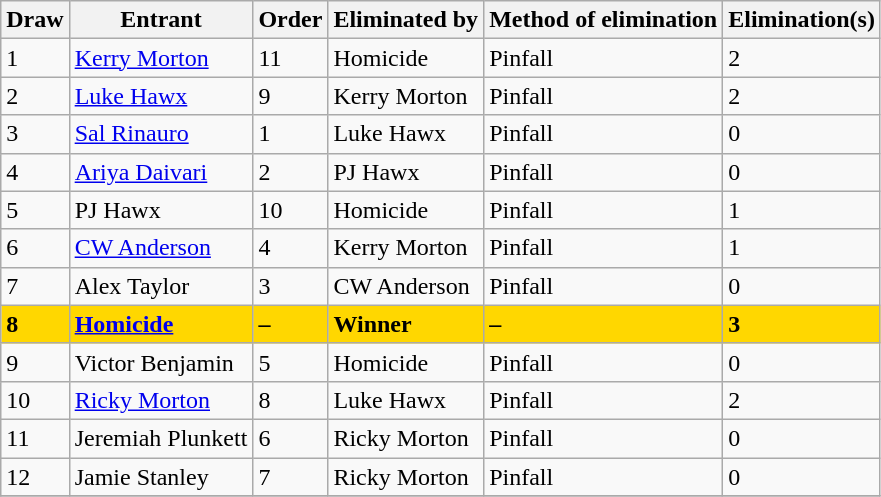<table class="wikitable sortable">
<tr>
<th>Draw</th>
<th>Entrant</th>
<th>Order</th>
<th>Eliminated by</th>
<th>Method of elimination</th>
<th>Elimination(s)</th>
</tr>
<tr>
<td>1</td>
<td><a href='#'>Kerry Morton</a></td>
<td>11</td>
<td>Homicide</td>
<td>Pinfall</td>
<td>2</td>
</tr>
<tr>
<td>2</td>
<td><a href='#'>Luke Hawx</a></td>
<td>9</td>
<td>Kerry Morton</td>
<td>Pinfall</td>
<td>2</td>
</tr>
<tr>
<td>3</td>
<td><a href='#'>Sal Rinauro</a></td>
<td>1</td>
<td>Luke Hawx</td>
<td>Pinfall</td>
<td>0</td>
</tr>
<tr>
<td>4</td>
<td><a href='#'>Ariya Daivari</a></td>
<td>2</td>
<td>PJ Hawx</td>
<td>Pinfall</td>
<td>0</td>
</tr>
<tr>
<td>5</td>
<td>PJ Hawx</td>
<td>10</td>
<td>Homicide</td>
<td>Pinfall</td>
<td>1</td>
</tr>
<tr>
<td>6</td>
<td><a href='#'>CW Anderson</a></td>
<td>4</td>
<td>Kerry Morton</td>
<td>Pinfall</td>
<td>1</td>
</tr>
<tr>
<td>7</td>
<td>Alex Taylor</td>
<td>3</td>
<td>CW Anderson</td>
<td>Pinfall</td>
<td>0</td>
</tr>
<tr style="background: gold">
<td><strong>8</strong></td>
<td><strong><a href='#'>Homicide</a></strong></td>
<td><strong>–</strong></td>
<td><strong>Winner</strong></td>
<td><strong>–</strong></td>
<td><strong>3</strong></td>
</tr>
<tr>
<td>9</td>
<td>Victor Benjamin</td>
<td>5</td>
<td>Homicide</td>
<td>Pinfall</td>
<td>0</td>
</tr>
<tr>
<td>10</td>
<td><a href='#'>Ricky Morton</a></td>
<td>8</td>
<td>Luke Hawx</td>
<td>Pinfall</td>
<td>2</td>
</tr>
<tr>
<td>11</td>
<td>Jeremiah Plunkett</td>
<td>6</td>
<td>Ricky Morton</td>
<td>Pinfall</td>
<td>0</td>
</tr>
<tr>
<td>12</td>
<td>Jamie Stanley</td>
<td>7</td>
<td>Ricky Morton</td>
<td>Pinfall</td>
<td>0</td>
</tr>
<tr>
</tr>
</table>
